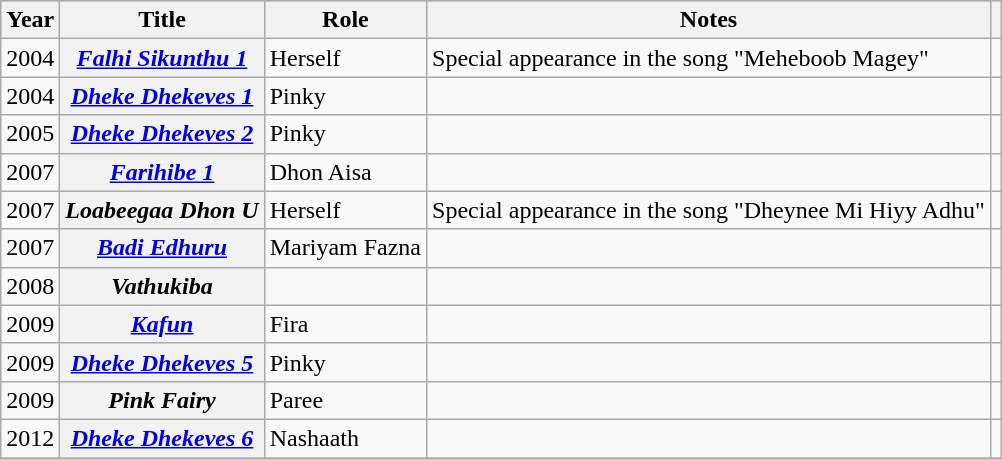<table class="wikitable sortable plainrowheaders">
<tr style="background:#ccc; text-align:center;">
<th scope="col">Year</th>
<th scope="col">Title</th>
<th scope="col">Role</th>
<th scope="col">Notes</th>
<th scope="col" class="unsortable"></th>
</tr>
<tr>
<td>2004</td>
<th scope="row"><em><a href='#'>Falhi Sikunthu 1</a></em></th>
<td>Herself</td>
<td>Special appearance in the song "Meheboob Magey"</td>
<td style="text-align: center;"></td>
</tr>
<tr>
<td>2004</td>
<th scope="row"><em><a href='#'>Dheke Dhekeves 1</a></em></th>
<td>Pinky</td>
<td></td>
<td style="text-align: center;"></td>
</tr>
<tr>
<td>2005</td>
<th scope="row"><em><a href='#'>Dheke Dhekeves 2</a></em></th>
<td>Pinky</td>
<td></td>
<td style="text-align: center;"></td>
</tr>
<tr>
<td>2007</td>
<th scope="row"><em><a href='#'>Farihibe 1</a></em></th>
<td>Dhon Aisa</td>
<td></td>
<td style="text-align: center;"></td>
</tr>
<tr>
<td>2007</td>
<th scope="row"><em>Loabeegaa Dhon U</em></th>
<td>Herself</td>
<td>Special appearance in the song "Dheynee Mi Hiyy Adhu"</td>
<td style="text-align: center;"></td>
</tr>
<tr>
<td>2007</td>
<th scope="row"><em><a href='#'>Badi Edhuru</a></em></th>
<td>Mariyam Fazna</td>
<td></td>
<td style="text-align: center;"></td>
</tr>
<tr>
<td>2008</td>
<th scope="row"><em>Vathukiba</em></th>
<td></td>
<td></td>
<td></td>
</tr>
<tr>
<td>2009</td>
<th scope="row"><em><a href='#'>Kafun</a></em></th>
<td>Fira</td>
<td></td>
<td style="text-align: center;"></td>
</tr>
<tr>
<td>2009</td>
<th scope="row"><em><a href='#'>Dheke Dhekeves 5</a></em></th>
<td>Pinky</td>
<td></td>
<td style="text-align: center;"></td>
</tr>
<tr>
<td>2009</td>
<th scope="row"><em>Pink Fairy</em></th>
<td>Paree</td>
<td></td>
<td style="text-align: center;"></td>
</tr>
<tr>
<td>2012</td>
<th scope="row"><em><a href='#'>Dheke Dhekeves 6</a></em></th>
<td>Nashaath</td>
<td></td>
<td style="text-align: center;"></td>
</tr>
<tr>
</tr>
</table>
